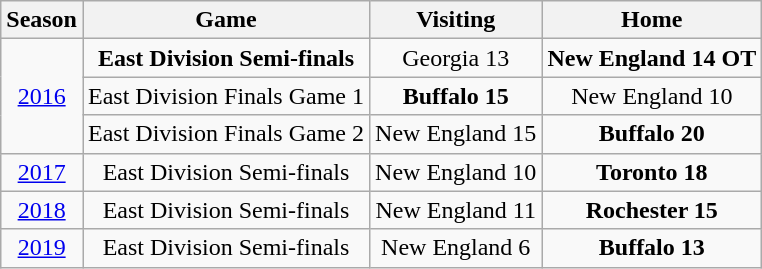<table class="wikitable">
<tr>
<th>Season</th>
<th>Game</th>
<th>Visiting</th>
<th>Home</th>
</tr>
<tr align=center>
<td rowspan="3"><a href='#'>2016</a></td>
<td><strong>East Division Semi-finals</strong></td>
<td>Georgia 13</td>
<td><strong>New England 14 OT</strong></td>
</tr>
<tr align=center>
<td>East Division Finals Game 1</td>
<td><strong>Buffalo 15</strong></td>
<td>New England 10</td>
</tr>
<tr align=center>
<td>East Division Finals Game 2</td>
<td>New England 15</td>
<td><strong>Buffalo 20</strong></td>
</tr>
<tr align=center>
<td><a href='#'>2017</a></td>
<td>East Division Semi-finals</td>
<td>New England 10</td>
<td><strong>Toronto 18</strong></td>
</tr>
<tr align=center>
<td><a href='#'>2018</a></td>
<td>East Division Semi-finals</td>
<td>New England 11</td>
<td><strong>Rochester 15</strong></td>
</tr>
<tr align=center>
<td><a href='#'>2019</a></td>
<td>East Division Semi-finals</td>
<td>New England 6</td>
<td><strong>Buffalo 13</strong></td>
</tr>
</table>
